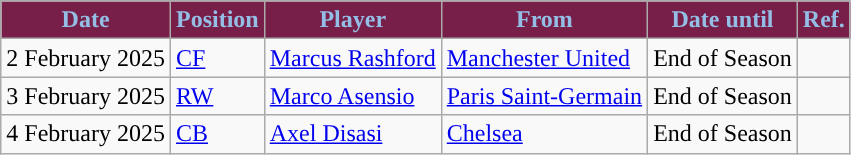<table class="wikitable plainrowheaders sortable">
<tr>
<th style="background:#771F48; color:#94BEE5; ">Date</th>
<th style="background:#771F48; color:#94BEE5; ">Position</th>
<th style="background:#771F48; color:#94BEE5; ">Player</th>
<th style="background:#771F48; color:#94BEE5; ">From</th>
<th style="background:#771F48; color:#94BEE5; ">Date until</th>
<th style="background:#771F48; color:#94BEE5; ">Ref.</th>
</tr>
<tr>
<td>2 February 2025</td>
<td><a href='#'>CF</a></td>
<td> <a href='#'>Marcus Rashford</a></td>
<td> <a href='#'>Manchester United</a></td>
<td>End of Season</td>
<td></td>
</tr>
<tr>
<td>3 February 2025</td>
<td><a href='#'>RW</a></td>
<td> <a href='#'>Marco Asensio</a></td>
<td> <a href='#'>Paris Saint-Germain</a></td>
<td>End of Season</td>
<td></td>
</tr>
<tr>
<td>4 February 2025</td>
<td><a href='#'>CB</a></td>
<td> <a href='#'>Axel Disasi</a></td>
<td> <a href='#'>Chelsea</a></td>
<td>End of Season</td>
<td></td>
</tr>
</table>
